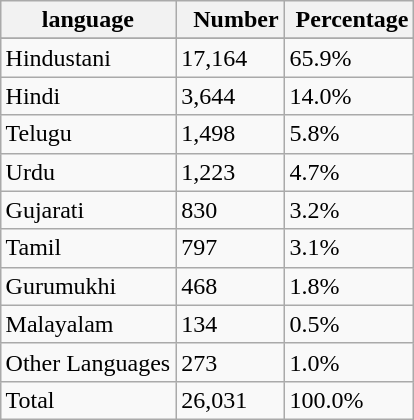<table class="wikitable" style="margin:auto">
<tr>
<th>language</th>
<th>  Number</th>
<th> Percentage</th>
</tr>
<tr>
</tr>
<tr>
<td align="left">Hindustani</td>
<td>17,164</td>
<td>65.9%</td>
</tr>
<tr>
<td align="left">Hindi</td>
<td>3,644</td>
<td>14.0%</td>
</tr>
<tr>
<td align="left">Telugu</td>
<td>1,498</td>
<td>5.8%</td>
</tr>
<tr>
<td align="left">Urdu</td>
<td>1,223</td>
<td>4.7%</td>
</tr>
<tr>
<td align="left">Gujarati</td>
<td>830</td>
<td>3.2%</td>
</tr>
<tr>
<td align="left">Tamil</td>
<td>797</td>
<td>3.1%</td>
</tr>
<tr>
<td align="left">Gurumukhi</td>
<td>468</td>
<td>1.8%</td>
</tr>
<tr>
<td align="left">Malayalam</td>
<td>134</td>
<td>0.5%</td>
</tr>
<tr>
<td align="left">Other Languages</td>
<td>273</td>
<td>1.0%</td>
</tr>
<tr>
<td align="left">Total</td>
<td>26,031</td>
<td>100.0%</td>
</tr>
</table>
